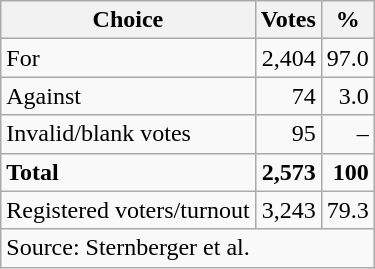<table class=wikitable style=text-align:right>
<tr>
<th>Choice</th>
<th>Votes</th>
<th>%</th>
</tr>
<tr>
<td align=left>For</td>
<td>2,404</td>
<td>97.0</td>
</tr>
<tr>
<td align=left>Against</td>
<td>74</td>
<td>3.0</td>
</tr>
<tr>
<td align=left>Invalid/blank votes</td>
<td>95</td>
<td>–</td>
</tr>
<tr>
<td align=left><strong>Total</strong></td>
<td><strong>2,573</strong></td>
<td><strong>100</strong></td>
</tr>
<tr>
<td align=left>Registered voters/turnout</td>
<td>3,243</td>
<td>79.3</td>
</tr>
<tr>
<td align=left colspan=3>Source: Sternberger et al.</td>
</tr>
</table>
